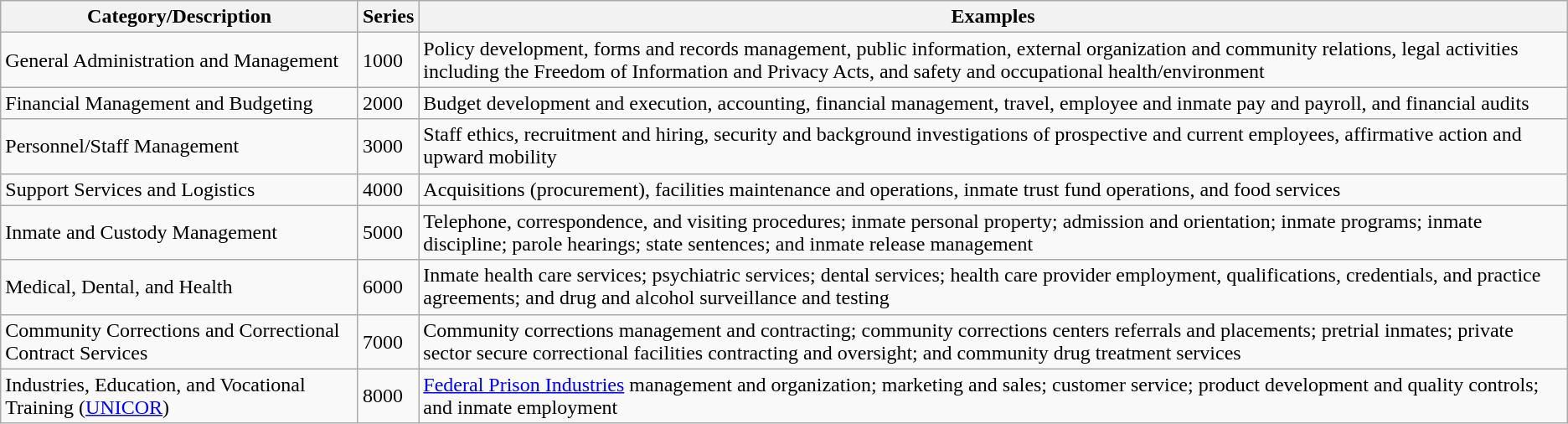<table class="wikitable" style="text-align:left">
<tr>
<th>Category/Description</th>
<th>Series</th>
<th>Examples</th>
</tr>
<tr>
<td>General Administration and Management</td>
<td>1000</td>
<td>Policy development, forms and records management, public information, external organization and community relations, legal activities including the Freedom of Information and Privacy Acts, and safety and occupational health/environment</td>
</tr>
<tr>
<td>Financial Management and Budgeting</td>
<td>2000</td>
<td>Budget development and execution, accounting, financial management, travel, employee and inmate pay and payroll, and financial audits</td>
</tr>
<tr>
<td>Personnel/Staff Management</td>
<td>3000</td>
<td>Staff ethics, recruitment and hiring, security and background investigations of prospective and current employees, affirmative action and upward mobility</td>
</tr>
<tr>
<td>Support Services and Logistics</td>
<td>4000</td>
<td>Acquisitions (procurement), facilities maintenance and operations, inmate trust fund operations, and food services</td>
</tr>
<tr>
<td>Inmate and Custody Management</td>
<td>5000</td>
<td>Telephone, correspondence, and visiting procedures; inmate personal property; admission and orientation; inmate programs; inmate discipline; parole hearings; state sentences; and inmate release management</td>
</tr>
<tr>
<td>Medical, Dental, and Health</td>
<td>6000</td>
<td>Inmate health care services; psychiatric services; dental services; health care provider employment, qualifications, credentials, and practice agreements; and drug and alcohol surveillance and testing</td>
</tr>
<tr>
<td>Community Corrections and Correctional Contract Services</td>
<td>7000</td>
<td>Community corrections management and contracting; community corrections centers referrals and placements; pretrial inmates; private sector secure correctional facilities contracting and oversight; and community drug treatment services</td>
</tr>
<tr>
<td>Industries, Education, and Vocational Training (<a href='#'>UNICOR</a>)</td>
<td>8000</td>
<td><a href='#'>Federal Prison Industries</a> management and organization; marketing and sales; customer service; product development and quality controls; and inmate employment</td>
</tr>
</table>
